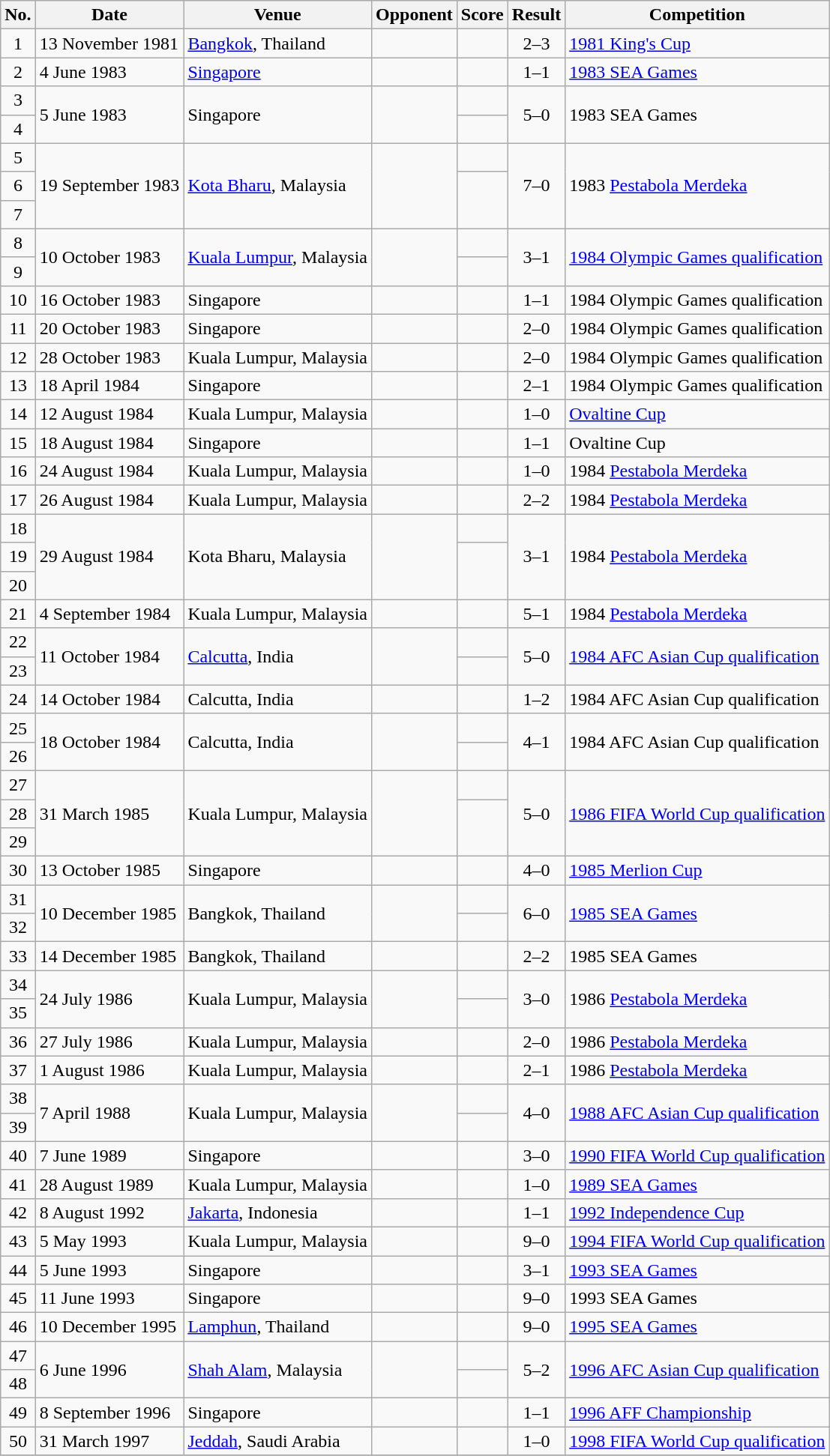<table class="wikitable sortable">
<tr>
<th scope="col">No.</th>
<th scope="col">Date</th>
<th scope="col">Venue</th>
<th scope="col">Opponent</th>
<th scope="col">Score</th>
<th scope="col">Result</th>
<th scope="col">Competition</th>
</tr>
<tr>
<td style="text-align:center">1</td>
<td>13 November 1981</td>
<td><a href='#'>Bangkok</a>, Thailand</td>
<td></td>
<td></td>
<td style="text-align:center">2–3</td>
<td><a href='#'>1981 King's Cup</a></td>
</tr>
<tr>
<td style="text-align:center">2</td>
<td>4 June 1983</td>
<td><a href='#'>Singapore</a></td>
<td></td>
<td></td>
<td style="text-align:center">1–1</td>
<td><a href='#'>1983 SEA Games</a></td>
</tr>
<tr>
<td style="text-align:center">3</td>
<td rowspan="2">5 June 1983</td>
<td rowspan="2">Singapore</td>
<td rowspan="2"></td>
<td></td>
<td rowspan="2" style="text-align:center">5–0</td>
<td rowspan="2">1983 SEA Games</td>
</tr>
<tr>
<td style="text-align:center">4</td>
</tr>
<tr>
<td style="text-align:center">5</td>
<td rowspan="3">19 September 1983</td>
<td rowspan="3"><a href='#'>Kota Bharu</a>, Malaysia</td>
<td rowspan="3"></td>
<td></td>
<td rowspan="3" style="text-align:center">7–0</td>
<td rowspan="3">1983 <a href='#'>Pestabola Merdeka</a></td>
</tr>
<tr>
<td style="text-align:center">6</td>
</tr>
<tr>
<td style="text-align:center">7</td>
</tr>
<tr>
<td style="text-align:center">8</td>
<td rowspan="2">10 October 1983</td>
<td rowspan="2"><a href='#'>Kuala Lumpur</a>, Malaysia</td>
<td rowspan="2"></td>
<td></td>
<td rowspan="2" style="text-align:center">3–1</td>
<td rowspan="2"><a href='#'>1984 Olympic Games qualification</a></td>
</tr>
<tr>
<td style="text-align:center">9</td>
</tr>
<tr>
<td style="text-align:center">10</td>
<td>16 October 1983</td>
<td>Singapore</td>
<td></td>
<td></td>
<td style="text-align:center">1–1</td>
<td>1984 Olympic Games qualification</td>
</tr>
<tr>
<td style="text-align:center">11</td>
<td>20 October 1983</td>
<td>Singapore</td>
<td></td>
<td></td>
<td style="text-align:center">2–0</td>
<td>1984 Olympic Games qualification</td>
</tr>
<tr>
<td style="text-align:center">12</td>
<td>28 October 1983</td>
<td>Kuala Lumpur, Malaysia</td>
<td></td>
<td></td>
<td style="text-align:center">2–0</td>
<td>1984 Olympic Games qualification</td>
</tr>
<tr>
<td style="text-align:center">13</td>
<td>18 April 1984</td>
<td>Singapore</td>
<td></td>
<td></td>
<td style="text-align:center">2–1</td>
<td>1984 Olympic Games qualification</td>
</tr>
<tr>
<td style="text-align:center">14</td>
<td>12 August 1984</td>
<td>Kuala Lumpur, Malaysia</td>
<td></td>
<td></td>
<td style="text-align:center">1–0</td>
<td><a href='#'>Ovaltine Cup</a></td>
</tr>
<tr>
<td style="text-align:center">15</td>
<td>18 August 1984</td>
<td>Singapore</td>
<td></td>
<td></td>
<td style="text-align:center">1–1</td>
<td>Ovaltine Cup</td>
</tr>
<tr>
<td style="text-align:center">16</td>
<td>24 August 1984</td>
<td>Kuala Lumpur, Malaysia</td>
<td></td>
<td></td>
<td style="text-align:center">1–0</td>
<td>1984 <a href='#'>Pestabola Merdeka</a></td>
</tr>
<tr>
<td style="text-align:center">17</td>
<td>26 August 1984</td>
<td>Kuala Lumpur, Malaysia</td>
<td></td>
<td></td>
<td style="text-align:center">2–2</td>
<td>1984 <a href='#'>Pestabola Merdeka</a></td>
</tr>
<tr>
<td style="text-align:center">18</td>
<td rowspan="3">29 August 1984</td>
<td rowspan="3">Kota Bharu, Malaysia</td>
<td rowspan="3"></td>
<td></td>
<td rowspan="3" style="text-align:center">3–1</td>
<td rowspan="3">1984 <a href='#'>Pestabola Merdeka</a></td>
</tr>
<tr>
<td style="text-align:center">19</td>
</tr>
<tr>
<td style="text-align:center">20</td>
</tr>
<tr>
<td style="text-align:center">21</td>
<td>4 September 1984</td>
<td>Kuala Lumpur, Malaysia</td>
<td></td>
<td></td>
<td style="text-align:center">5–1</td>
<td>1984 <a href='#'>Pestabola Merdeka</a></td>
</tr>
<tr>
<td style="text-align:center">22</td>
<td rowspan="2">11 October 1984</td>
<td rowspan="2"><a href='#'>Calcutta</a>, India</td>
<td rowspan="2"></td>
<td></td>
<td rowspan="2" style="text-align:center">5–0</td>
<td rowspan="2"><a href='#'>1984 AFC Asian Cup qualification</a></td>
</tr>
<tr>
<td style="text-align:center">23</td>
</tr>
<tr>
<td style="text-align:center">24</td>
<td>14 October 1984</td>
<td>Calcutta, India</td>
<td></td>
<td></td>
<td style="text-align:center">1–2</td>
<td>1984 AFC Asian Cup qualification</td>
</tr>
<tr>
<td style="text-align:center">25</td>
<td rowspan="2">18 October 1984</td>
<td rowspan="2">Calcutta, India</td>
<td rowspan="2"></td>
<td></td>
<td rowspan="2" style="text-align:center">4–1</td>
<td rowspan="2">1984 AFC Asian Cup qualification</td>
</tr>
<tr>
<td style="text-align:center">26</td>
</tr>
<tr>
<td style="text-align:center">27</td>
<td rowspan="3">31 March 1985</td>
<td rowspan="3">Kuala Lumpur, Malaysia</td>
<td rowspan="3"></td>
<td></td>
<td rowspan="3" style="text-align:center">5–0</td>
<td rowspan="3"><a href='#'>1986 FIFA World Cup qualification</a></td>
</tr>
<tr>
<td style="text-align:center">28</td>
</tr>
<tr>
<td style="text-align:center">29</td>
</tr>
<tr>
<td style="text-align:center">30</td>
<td>13 October 1985</td>
<td>Singapore</td>
<td></td>
<td></td>
<td style="text-align:center">4–0</td>
<td><a href='#'>1985 Merlion Cup</a></td>
</tr>
<tr>
<td style="text-align:center">31</td>
<td rowspan="2">10 December 1985</td>
<td rowspan="2">Bangkok, Thailand</td>
<td rowspan="2"></td>
<td></td>
<td rowspan="2" style="text-align:center">6–0</td>
<td rowspan="2"><a href='#'>1985 SEA Games</a></td>
</tr>
<tr>
<td style="text-align:center">32</td>
</tr>
<tr>
<td style="text-align:center">33</td>
<td>14 December 1985</td>
<td>Bangkok, Thailand</td>
<td></td>
<td></td>
<td style="text-align:center">2–2</td>
<td>1985 SEA Games</td>
</tr>
<tr>
<td style="text-align:center">34</td>
<td rowspan="2">24 July 1986</td>
<td rowspan="2">Kuala Lumpur, Malaysia</td>
<td rowspan="2"></td>
<td></td>
<td rowspan="2" style="text-align:center">3–0</td>
<td rowspan="2">1986 <a href='#'>Pestabola Merdeka</a></td>
</tr>
<tr>
<td style="text-align:center">35</td>
</tr>
<tr>
<td style="text-align:center">36</td>
<td>27 July 1986</td>
<td>Kuala Lumpur, Malaysia</td>
<td></td>
<td></td>
<td style="text-align:center">2–0</td>
<td>1986 <a href='#'>Pestabola Merdeka</a></td>
</tr>
<tr>
<td style="text-align:center">37</td>
<td>1 August 1986</td>
<td>Kuala Lumpur, Malaysia</td>
<td></td>
<td></td>
<td style="text-align:center">2–1</td>
<td>1986 <a href='#'>Pestabola Merdeka</a></td>
</tr>
<tr>
<td style="text-align:center">38</td>
<td rowspan="2">7 April 1988</td>
<td rowspan="2">Kuala Lumpur, Malaysia</td>
<td rowspan="2"></td>
<td></td>
<td rowspan="2" style="text-align:center">4–0</td>
<td rowspan="2"><a href='#'>1988 AFC Asian Cup qualification</a></td>
</tr>
<tr>
<td style="text-align:center">39</td>
</tr>
<tr>
<td style="text-align:center">40</td>
<td>7 June 1989</td>
<td>Singapore</td>
<td></td>
<td></td>
<td style="text-align:center">3–0</td>
<td><a href='#'>1990 FIFA World Cup qualification</a></td>
</tr>
<tr>
<td style="text-align:center">41</td>
<td>28 August 1989</td>
<td>Kuala Lumpur, Malaysia</td>
<td></td>
<td></td>
<td style="text-align:center">1–0</td>
<td><a href='#'>1989 SEA Games</a></td>
</tr>
<tr>
<td style="text-align:center">42</td>
<td>8 August 1992</td>
<td><a href='#'>Jakarta</a>, Indonesia</td>
<td></td>
<td></td>
<td style="text-align:center">1–1</td>
<td><a href='#'>1992 Independence Cup</a></td>
</tr>
<tr>
<td style="text-align:center">43</td>
<td>5 May 1993</td>
<td>Kuala Lumpur, Malaysia</td>
<td></td>
<td></td>
<td style="text-align:center">9–0</td>
<td><a href='#'>1994 FIFA World Cup qualification</a></td>
</tr>
<tr>
<td style="text-align:center">44</td>
<td>5 June 1993</td>
<td>Singapore</td>
<td></td>
<td></td>
<td style="text-align:center">3–1</td>
<td><a href='#'>1993 SEA Games</a></td>
</tr>
<tr>
<td style="text-align:center">45</td>
<td>11 June 1993</td>
<td>Singapore</td>
<td></td>
<td></td>
<td style="text-align:center">9–0</td>
<td>1993 SEA Games</td>
</tr>
<tr>
<td style="text-align:center">46</td>
<td>10 December 1995</td>
<td><a href='#'>Lamphun</a>, Thailand</td>
<td></td>
<td></td>
<td style="text-align:center">9–0</td>
<td><a href='#'>1995 SEA Games</a></td>
</tr>
<tr>
<td style="text-align:center">47</td>
<td rowspan="2">6 June 1996</td>
<td rowspan="2"><a href='#'>Shah Alam</a>, Malaysia</td>
<td rowspan="2"></td>
<td></td>
<td rowspan="2" style="text-align:center">5–2</td>
<td rowspan="2"><a href='#'>1996 AFC Asian Cup qualification</a></td>
</tr>
<tr>
<td style="text-align:center">48</td>
</tr>
<tr>
<td style="text-align:center">49</td>
<td>8 September 1996</td>
<td>Singapore</td>
<td></td>
<td></td>
<td style="text-align:center">1–1</td>
<td><a href='#'>1996 AFF Championship</a></td>
</tr>
<tr>
<td style="text-align:center">50</td>
<td>31 March 1997</td>
<td><a href='#'>Jeddah</a>, Saudi Arabia</td>
<td></td>
<td></td>
<td style="text-align:center">1–0</td>
<td><a href='#'>1998 FIFA World Cup qualification</a></td>
</tr>
<tr>
</tr>
</table>
